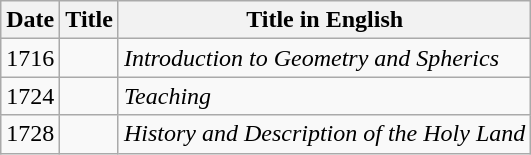<table class="wikitable">
<tr>
<th>Date</th>
<th>Title</th>
<th>Title in English</th>
</tr>
<tr>
<td>1716</td>
<td></td>
<td><em>Introduction to Geometry and Spherics</em></td>
</tr>
<tr>
<td>1724</td>
<td></td>
<td><em>Teaching</em></td>
</tr>
<tr>
<td>1728</td>
<td></td>
<td><em>History and Description of the Holy Land</em></td>
</tr>
</table>
